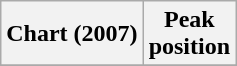<table class="wikitable sortable plainrowheaders">
<tr>
<th>Chart (2007)</th>
<th>Peak<br>position</th>
</tr>
<tr>
</tr>
</table>
